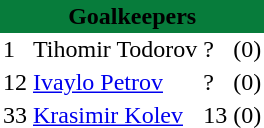<table class="toccolours" border="0" cellpadding="2" cellspacing="0" align=left style="margin:0.5em;">
<tr>
<th colspan="4" align="center" bgcolor="#077C3B"><span>Goalkeepers</span></th>
</tr>
<tr>
<td>1</td>
<td> Tihomir Todorov</td>
<td>?</td>
<td>(0)</td>
</tr>
<tr>
<td>12</td>
<td> <a href='#'>Ivaylo Petrov</a></td>
<td>?</td>
<td>(0)</td>
</tr>
<tr>
<td>33</td>
<td> <a href='#'>Krasimir Kolev</a></td>
<td>13</td>
<td>(0)</td>
</tr>
<tr>
</tr>
</table>
